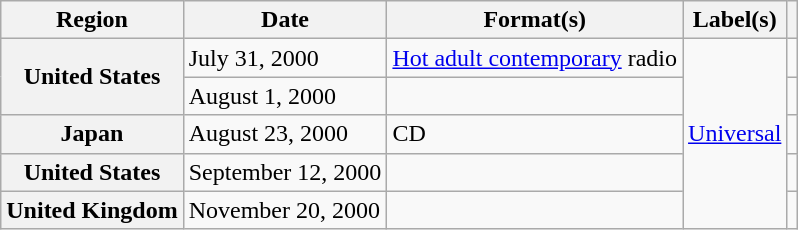<table class="wikitable plainrowheaders">
<tr>
<th scope="col">Region</th>
<th scope="col">Date</th>
<th scope="col">Format(s)</th>
<th scope="col">Label(s)</th>
<th scope="col"></th>
</tr>
<tr>
<th scope="row" rowspan="2">United States</th>
<td>July 31, 2000</td>
<td><a href='#'>Hot adult contemporary</a> radio</td>
<td rowspan="5"><a href='#'>Universal</a></td>
<td></td>
</tr>
<tr>
<td>August 1, 2000</td>
<td></td>
<td></td>
</tr>
<tr>
<th scope="row">Japan</th>
<td>August 23, 2000</td>
<td>CD</td>
<td></td>
</tr>
<tr>
<th scope="row">United States</th>
<td>September 12, 2000</td>
<td></td>
<td></td>
</tr>
<tr>
<th scope="row">United Kingdom</th>
<td>November 20, 2000</td>
<td></td>
<td></td>
</tr>
</table>
